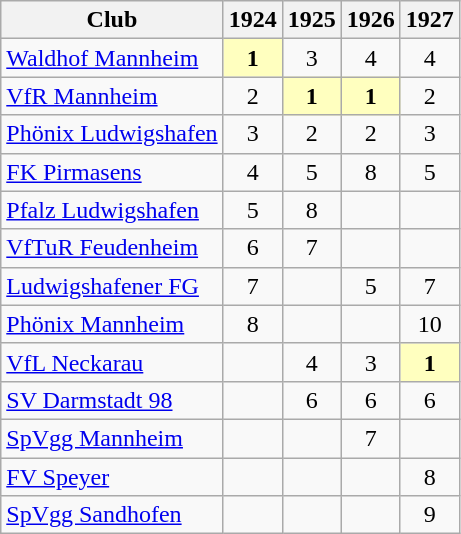<table class="wikitable">
<tr>
<th>Club</th>
<th>1924</th>
<th>1925</th>
<th>1926</th>
<th>1927</th>
</tr>
<tr align="center">
<td align="left"><a href='#'>Waldhof Mannheim</a></td>
<td style="background:#ffffbf"><strong>1</strong></td>
<td>3</td>
<td>4</td>
<td>4</td>
</tr>
<tr align="center">
<td align="left"><a href='#'>VfR Mannheim</a></td>
<td>2</td>
<td style="background:#ffffbf"><strong>1</strong></td>
<td style="background:#ffffbf"><strong>1</strong></td>
<td>2</td>
</tr>
<tr align="center">
<td align="left"><a href='#'>Phönix Ludwigshafen</a></td>
<td>3</td>
<td>2</td>
<td>2</td>
<td>3</td>
</tr>
<tr align="center">
<td align="left"><a href='#'>FK Pirmasens</a></td>
<td>4</td>
<td>5</td>
<td>8</td>
<td>5</td>
</tr>
<tr align="center">
<td align="left"><a href='#'>Pfalz Ludwigshafen</a></td>
<td>5</td>
<td>8</td>
<td></td>
<td></td>
</tr>
<tr align="center">
<td align="left"><a href='#'>VfTuR Feudenheim</a></td>
<td>6</td>
<td>7</td>
<td></td>
<td></td>
</tr>
<tr align="center">
<td align="left"><a href='#'>Ludwigshafener FG</a></td>
<td>7</td>
<td></td>
<td>5</td>
<td>7</td>
</tr>
<tr align="center">
<td align="left"><a href='#'>Phönix Mannheim</a></td>
<td>8</td>
<td></td>
<td></td>
<td>10</td>
</tr>
<tr align="center">
<td align="left"><a href='#'>VfL Neckarau</a></td>
<td></td>
<td>4</td>
<td>3</td>
<td style="background:#ffffbf"><strong>1</strong></td>
</tr>
<tr align="center">
<td align="left"><a href='#'>SV Darmstadt 98</a></td>
<td></td>
<td>6</td>
<td>6</td>
<td>6</td>
</tr>
<tr align="center">
<td align="left"><a href='#'>SpVgg Mannheim</a></td>
<td></td>
<td></td>
<td>7</td>
<td></td>
</tr>
<tr align="center">
<td align="left"><a href='#'>FV Speyer</a></td>
<td></td>
<td></td>
<td></td>
<td>8</td>
</tr>
<tr align="center">
<td align="left"><a href='#'>SpVgg Sandhofen</a></td>
<td></td>
<td></td>
<td></td>
<td>9</td>
</tr>
</table>
